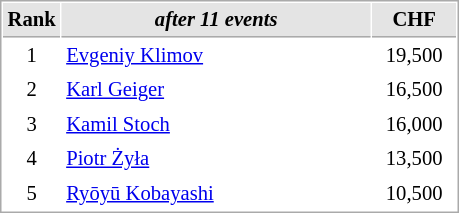<table cellspacing="1" cellpadding="3" style="border:1px solid #AAAAAA;font-size:86%">
<tr style="background-color: #E4E4E4;">
<th style="border-bottom:1px solid #AAAAAA; width: 10px;">Rank</th>
<th style="border-bottom:1px solid #AAAAAA; width: 200px;"><em>after 11 events</em></th>
<th style="border-bottom:1px solid #AAAAAA; width: 50px;">CHF</th>
</tr>
<tr>
<td align=center>1</td>
<td> <a href='#'>Evgeniy Klimov</a></td>
<td align=center>19,500</td>
</tr>
<tr>
<td align=center>2</td>
<td> <a href='#'>Karl Geiger</a></td>
<td align=center>16,500</td>
</tr>
<tr>
<td align=center>3</td>
<td> <a href='#'>Kamil Stoch</a></td>
<td align=center>16,000</td>
</tr>
<tr>
<td align=center>4</td>
<td> <a href='#'>Piotr Żyła</a></td>
<td align=center>13,500</td>
</tr>
<tr>
<td align=center>5</td>
<td> <a href='#'>Ryōyū Kobayashi</a></td>
<td align=center>10,500</td>
</tr>
</table>
